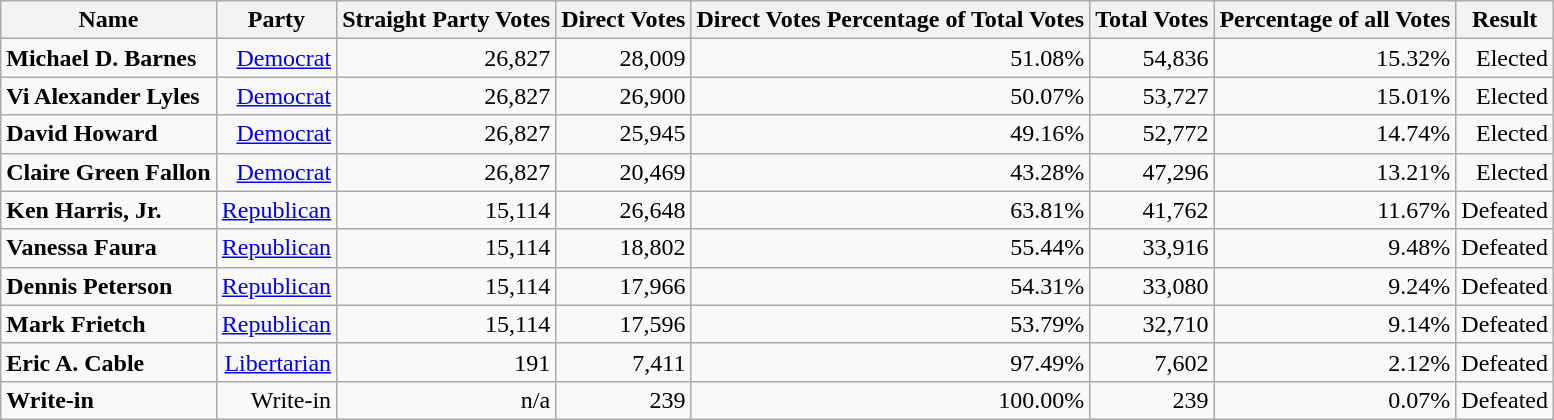<table class="wikitable sortable" style="text-align:right;" border="1">
<tr>
<th scope="col">Name</th>
<th scope="col">Party</th>
<th scope="col">Straight Party Votes</th>
<th scope="col">Direct Votes</th>
<th scope="col">Direct Votes Percentage of Total Votes</th>
<th scope="col">Total Votes</th>
<th scope="col">Percentage of all Votes</th>
<th scope="col">Result</th>
</tr>
<tr>
<td align="left" data-sort-value="Barnes, Michael D."><strong>Michael D. Barnes</strong></td>
<td><a href='#'>Democrat</a></td>
<td>26,827</td>
<td>28,009</td>
<td>51.08%</td>
<td>54,836</td>
<td>15.32%</td>
<td>Elected</td>
</tr>
<tr>
<td align="left" data-sort-value="Lyles, Vi Alexander"><strong>Vi Alexander Lyles</strong></td>
<td><a href='#'>Democrat</a></td>
<td>26,827</td>
<td>26,900</td>
<td>50.07%</td>
<td>53,727</td>
<td>15.01%</td>
<td>Elected</td>
</tr>
<tr>
<td align="left" data-sort-value="Howard, David"><strong>David Howard</strong></td>
<td><a href='#'>Democrat</a></td>
<td>26,827</td>
<td>25,945</td>
<td>49.16%</td>
<td>52,772</td>
<td>14.74%</td>
<td>Elected</td>
</tr>
<tr>
<td align="left" data-sort-value="Fallon, Claire Green"><strong>Claire Green Fallon</strong></td>
<td><a href='#'>Democrat</a></td>
<td>26,827</td>
<td>20,469</td>
<td>43.28%</td>
<td>47,296</td>
<td>13.21%</td>
<td>Elected</td>
</tr>
<tr>
<td align="left" data-sort-value="Harris, Ken"><strong>Ken Harris, Jr.</strong></td>
<td><a href='#'>Republican</a></td>
<td>15,114</td>
<td>26,648</td>
<td>63.81%</td>
<td>41,762</td>
<td>11.67%</td>
<td>Defeated</td>
</tr>
<tr>
<td align="left" data-sort-value="Faura, Vanessa"><strong>Vanessa Faura</strong></td>
<td><a href='#'>Republican</a></td>
<td>15,114</td>
<td>18,802</td>
<td>55.44%</td>
<td>33,916</td>
<td>9.48%</td>
<td>Defeated</td>
</tr>
<tr>
<td align="left" data-sort-value="Peterson, Dennis"><strong>Dennis Peterson</strong></td>
<td><a href='#'>Republican</a></td>
<td>15,114</td>
<td>17,966</td>
<td>54.31%</td>
<td>33,080</td>
<td>9.24%</td>
<td>Defeated</td>
</tr>
<tr>
<td align="left" data-sort-value="Frietch, Mark"><strong>Mark Frietch</strong></td>
<td><a href='#'>Republican</a></td>
<td>15,114</td>
<td>17,596</td>
<td>53.79%</td>
<td>32,710</td>
<td>9.14%</td>
<td>Defeated</td>
</tr>
<tr>
<td align="left" data-sort-value="Cable, Eric A."><strong>Eric A. Cable</strong></td>
<td><a href='#'>Libertarian</a></td>
<td>191</td>
<td>7,411</td>
<td>97.49%</td>
<td>7,602</td>
<td>2.12%</td>
<td>Defeated</td>
</tr>
<tr>
<td align="left" data-sort-value="ZZ"><strong>Write-in</strong></td>
<td>Write-in</td>
<td>n/a</td>
<td>239</td>
<td>100.00%</td>
<td>239</td>
<td>0.07%</td>
<td>Defeated</td>
</tr>
</table>
